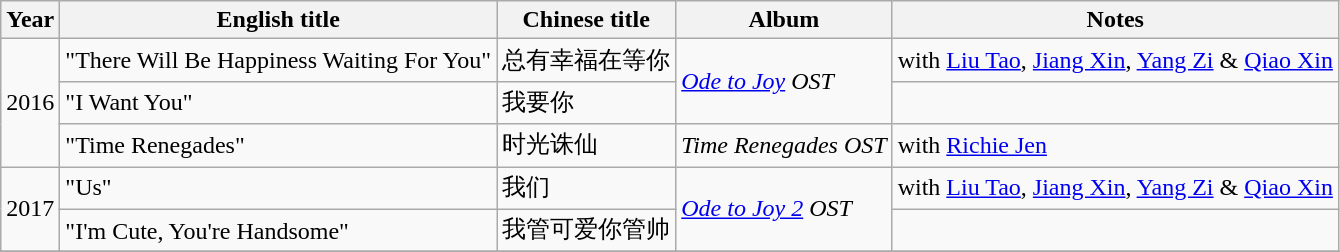<table class="wikitable sortable">
<tr>
<th>Year</th>
<th>English title</th>
<th>Chinese title</th>
<th>Album</th>
<th>Notes</th>
</tr>
<tr>
<td rowspan="3">2016</td>
<td>"There Will Be Happiness Waiting For You"</td>
<td>总有幸福在等你</td>
<td rowspan="2"><em><a href='#'>Ode to Joy</a> OST</em></td>
<td>with <a href='#'>Liu Tao</a>, <a href='#'>Jiang Xin</a>, <a href='#'>Yang Zi</a> & <a href='#'>Qiao Xin</a></td>
</tr>
<tr>
<td>"I Want You"</td>
<td>我要你</td>
<td></td>
</tr>
<tr>
<td>"Time Renegades"</td>
<td>时光诛仙</td>
<td><em>Time Renegades OST</em></td>
<td>with <a href='#'>Richie Jen</a></td>
</tr>
<tr>
<td rowspan=2>2017</td>
<td>"Us"</td>
<td>我们</td>
<td rowspan="2"><em><a href='#'>Ode to Joy 2</a> OST</em></td>
<td>with <a href='#'>Liu Tao</a>, <a href='#'>Jiang Xin</a>, <a href='#'>Yang Zi</a> & <a href='#'>Qiao Xin</a></td>
</tr>
<tr>
<td>"I'm Cute, You're Handsome"</td>
<td>我管可爱你管帅</td>
<td></td>
</tr>
<tr>
</tr>
</table>
